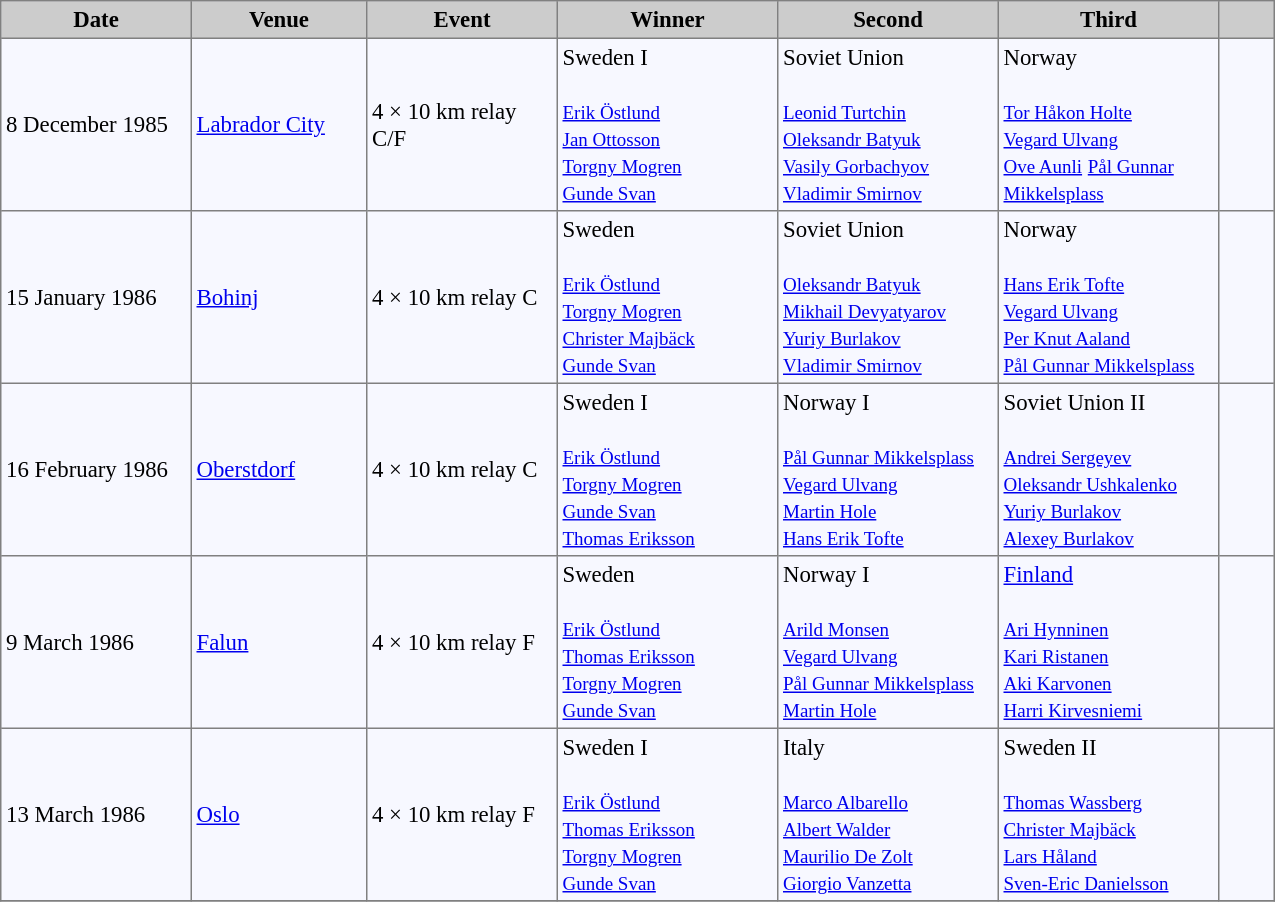<table bgcolor="#f7f8ff" cellpadding="3" cellspacing="0" border="1" style="font-size: 95%; border: gray solid 1px; border-collapse: collapse;">
<tr bgcolor="#CCCCCC">
<td align="center" width="120"><strong>Date</strong></td>
<td align="center" width="110"><strong>Venue</strong></td>
<td align="center" width="120"><strong>Event</strong></td>
<td align="center" width="140"><strong>Winner</strong></td>
<td align="center" width="140"><strong>Second</strong></td>
<td align="center" width="140"><strong>Third</strong></td>
<td align="center" width="30"></td>
</tr>
<tr align="left">
<td>8 December 1985</td>
<td> <a href='#'>Labrador City</a></td>
<td>4 × 10 km relay C/F</td>
<td> Sweden I<br><br><small><a href='#'>Erik Östlund</a></small><br>
<small><a href='#'>Jan Ottosson</a></small><br>
<small><a href='#'>Torgny Mogren</a></small><br>
<small><a href='#'>Gunde Svan</a></small></td>
<td> Soviet Union<br><br><small><a href='#'>Leonid Turtchin</a></small><br>
<small><a href='#'>Oleksandr Batyuk</a></small><br>
<small><a href='#'>Vasily Gorbachyov</a></small><br>
<small><a href='#'>Vladimir Smirnov</a></small></td>
<td> Norway <br><br><small><a href='#'>Tor Håkon Holte</a></small><br>
<small><a href='#'>Vegard Ulvang</a></small><br>
<small><a href='#'>Ove Aunli</a></small>
<small><a href='#'>Pål Gunnar Mikkelsplass</a></small><br></td>
<td></td>
</tr>
<tr align="left">
<td>15 January 1986</td>
<td> <a href='#'>Bohinj</a></td>
<td>4 × 10 km relay C</td>
<td> Sweden<br><br><small><a href='#'>Erik Östlund</a></small><br>
<small><a href='#'>Torgny Mogren</a></small><br>
<small><a href='#'>Christer Majbäck</a></small><br>
<small><a href='#'>Gunde Svan</a></small></td>
<td> Soviet Union<br><br><small><a href='#'>Oleksandr Batyuk</a></small><br>
<small><a href='#'>Mikhail Devyatyarov</a></small><br>
<small><a href='#'>Yuriy Burlakov</a></small><br>
<small><a href='#'>Vladimir Smirnov</a></small></td>
<td> Norway <br><br><small><a href='#'>Hans Erik Tofte</a></small><br>
<small><a href='#'>Vegard Ulvang</a></small><br>
<small><a href='#'>Per Knut Aaland</a></small><br>
<small><a href='#'>Pål Gunnar Mikkelsplass</a></small><br></td>
<td></td>
</tr>
<tr align="left">
<td>16 February 1986</td>
<td> <a href='#'>Oberstdorf</a></td>
<td>4 × 10 km relay C</td>
<td> Sweden I<br><br><small><a href='#'>Erik Östlund</a></small><br>
<small><a href='#'>Torgny Mogren</a></small><br>
<small><a href='#'>Gunde Svan</a></small><br>
<small><a href='#'>Thomas Eriksson</a></small><br></td>
<td> Norway I<br><br><small><a href='#'>Pål Gunnar Mikkelsplass</a></small><br>
<small><a href='#'>Vegard Ulvang</a></small><br>
<small><a href='#'>Martin Hole</a></small><br>
<small><a href='#'>Hans Erik Tofte</a></small><br></td>
<td> Soviet Union II<br><br><small><a href='#'>Andrei Sergeyev</a></small><br>
<small><a href='#'>Oleksandr Ushkalenko</a></small><br>
<small><a href='#'>Yuriy Burlakov</a></small><br>
<small><a href='#'>Alexey Burlakov</a></small></td>
<td></td>
</tr>
<tr align="left">
<td>9 March 1986</td>
<td> <a href='#'>Falun</a></td>
<td>4 × 10 km relay F</td>
<td> Sweden<br><br><small><a href='#'>Erik Östlund</a></small><br>
<small><a href='#'>Thomas Eriksson</a></small><br>
<small><a href='#'>Torgny Mogren</a></small><br>
<small><a href='#'>Gunde Svan</a></small></td>
<td> Norway I<br><br><small><a href='#'>Arild Monsen</a></small><br>
<small><a href='#'>Vegard Ulvang</a></small><br>
<small><a href='#'>Pål Gunnar Mikkelsplass</a></small><br>
<small><a href='#'>Martin Hole</a></small></td>
<td> <a href='#'>Finland</a><br><br><small><a href='#'>Ari Hynninen</a></small><br>
<small><a href='#'>Kari Ristanen</a></small><br>
<small><a href='#'>Aki Karvonen</a></small><br>
<small><a href='#'>Harri Kirvesniemi</a></small></td>
<td></td>
</tr>
<tr align="left">
<td>13 March 1986</td>
<td> <a href='#'>Oslo</a></td>
<td>4 × 10 km relay F</td>
<td> Sweden I<br><br><small><a href='#'>Erik Östlund</a></small><br>
<small><a href='#'>Thomas Eriksson</a></small><br>
<small><a href='#'>Torgny Mogren</a></small><br>
<small><a href='#'>Gunde Svan</a></small></td>
<td> Italy <br><br><small><a href='#'>Marco Albarello</a></small><br>
<small><a href='#'>Albert Walder</a></small><br>
<small><a href='#'>Maurilio De Zolt</a></small><br>
<small><a href='#'>Giorgio Vanzetta</a></small></td>
<td> Sweden II<br><br><small><a href='#'>Thomas Wassberg</a></small><br>
<small><a href='#'>Christer Majbäck</a></small><br>
<small><a href='#'>Lars Håland</a></small><br>
<small><a href='#'>Sven-Eric Danielsson</a></small></td>
<td></td>
</tr>
<tr align="left">
</tr>
</table>
